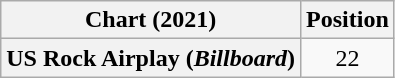<table class="wikitable plainrowheaders" style="text-align:center">
<tr>
<th scope="col">Chart (2021)</th>
<th scope="col">Position</th>
</tr>
<tr>
<th scope="row">US Rock Airplay (<em>Billboard</em>)</th>
<td>22</td>
</tr>
</table>
